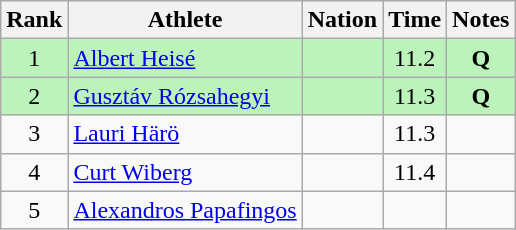<table class="wikitable sortable" style="text-align:center">
<tr>
<th>Rank</th>
<th>Athlete</th>
<th>Nation</th>
<th>Time</th>
<th>Notes</th>
</tr>
<tr bgcolor=bbf3bb>
<td>1</td>
<td align="left"><a href='#'>Albert Heisé</a></td>
<td align="left"></td>
<td>11.2</td>
<td><strong>Q</strong></td>
</tr>
<tr bgcolor=bbf3bb>
<td>2</td>
<td align="left"><a href='#'>Gusztáv Rózsahegyi</a></td>
<td align="left"></td>
<td>11.3</td>
<td><strong>Q</strong></td>
</tr>
<tr>
<td>3</td>
<td align="left"><a href='#'>Lauri Härö</a></td>
<td align="left"></td>
<td>11.3</td>
<td></td>
</tr>
<tr>
<td>4</td>
<td align="left"><a href='#'>Curt Wiberg</a></td>
<td align="left"></td>
<td>11.4</td>
<td></td>
</tr>
<tr>
<td>5</td>
<td align="left"><a href='#'>Alexandros Papafingos</a></td>
<td align="left"></td>
<td></td>
<td></td>
</tr>
</table>
